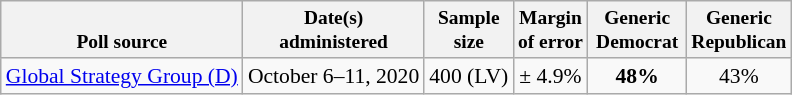<table class="wikitable" style="font-size:90%;text-align:center;">
<tr valign=bottom style="font-size:90%;">
<th>Poll source</th>
<th>Date(s)<br>administered</th>
<th>Sample<br>size</th>
<th>Margin<br>of error</th>
<th style="width:60px;">Generic<br>Democrat</th>
<th style="width:60px;">Generic<br>Republican</th>
</tr>
<tr>
<td style="text-align:left;"><a href='#'>Global Strategy Group (D)</a></td>
<td>October 6–11, 2020</td>
<td>400 (LV)</td>
<td>± 4.9%</td>
<td><strong>48%</strong></td>
<td>43%</td>
</tr>
</table>
